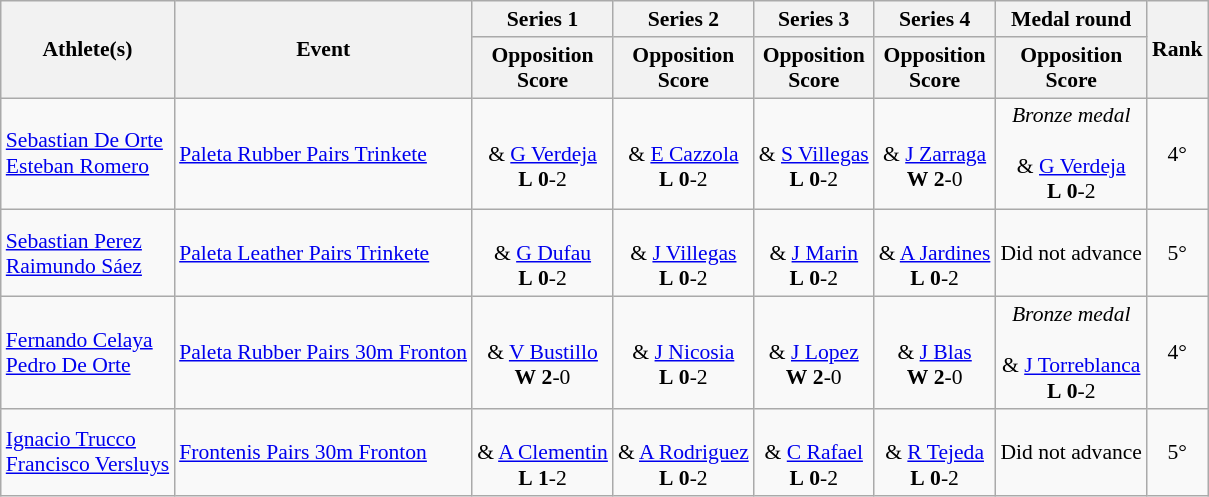<table class="wikitable" style="font-size:90%">
<tr>
<th rowspan="2">Athlete(s)</th>
<th rowspan="2">Event</th>
<th>Series 1</th>
<th>Series 2</th>
<th>Series 3</th>
<th>Series 4</th>
<th>Medal round</th>
<th rowspan="2">Rank</th>
</tr>
<tr>
<th>Opposition <br> Score</th>
<th>Opposition <br> Score</th>
<th>Opposition <br> Score</th>
<th>Opposition <br> Score</th>
<th>Opposition <br> Score</th>
</tr>
<tr>
<td><a href='#'>Sebastian De Orte</a><br><a href='#'>Esteban Romero</a></td>
<td><a href='#'>Paleta Rubber Pairs Trinkete</a></td>
<td align=center><br>& <a href='#'>G Verdeja</a><br> <strong>L</strong> <strong>0</strong>-2</td>
<td align=center><br>& <a href='#'>E Cazzola</a><br> <strong>L</strong> <strong>0</strong>-2</td>
<td align=center><br>& <a href='#'>S Villegas</a><br> <strong>L</strong> <strong>0</strong>-2</td>
<td align=center><br>& <a href='#'>J Zarraga</a><br> <strong>W</strong> <strong>2</strong>-0</td>
<td align=center><em>Bronze medal</em><br><br>& <a href='#'>G Verdeja</a><br> <strong>L</strong> <strong>0</strong>-2</td>
<td align=center>4°</td>
</tr>
<tr>
<td><a href='#'>Sebastian Perez</a><br><a href='#'>Raimundo Sáez</a></td>
<td><a href='#'>Paleta Leather Pairs Trinkete</a></td>
<td align=center><br>& <a href='#'>G Dufau</a><br> <strong>L</strong> <strong>0</strong>-2</td>
<td align=center><br>& <a href='#'>J Villegas</a><br> <strong>L</strong> <strong>0</strong>-2</td>
<td align=center><br>& <a href='#'>J Marin</a><br> <strong>L</strong> <strong>0</strong>-2</td>
<td align=center><br>& <a href='#'>A Jardines</a><br> <strong>L</strong> <strong>0</strong>-2</td>
<td align=center>Did not advance</td>
<td align=center>5°</td>
</tr>
<tr>
<td><a href='#'>Fernando Celaya</a><br><a href='#'>Pedro De Orte</a></td>
<td><a href='#'>Paleta Rubber Pairs 30m Fronton</a></td>
<td align=center><br>& <a href='#'>V Bustillo</a><br> <strong>W</strong> <strong>2</strong>-0</td>
<td align=center><br>& <a href='#'>J Nicosia</a><br> <strong>L</strong> <strong>0</strong>-2</td>
<td align=center><br>& <a href='#'>J Lopez</a><br> <strong>W</strong> <strong>2</strong>-0</td>
<td align=center><br>& <a href='#'>J Blas</a><br> <strong>W</strong> <strong>2</strong>-0</td>
<td align=center><em>Bronze medal</em><br><br>& <a href='#'>J Torreblanca</a><br> <strong>L</strong> <strong>0</strong>-2</td>
<td align=center>4°</td>
</tr>
<tr>
<td><a href='#'>Ignacio Trucco</a><br><a href='#'>Francisco Versluys</a></td>
<td><a href='#'>Frontenis Pairs 30m Fronton</a></td>
<td align=center><br>& <a href='#'>A Clementin</a><br> <strong>L</strong> <strong>1</strong>-2</td>
<td align=center><br>& <a href='#'>A Rodriguez</a><br> <strong>L</strong> <strong>0</strong>-2</td>
<td align=center><br>& <a href='#'>C Rafael</a><br> <strong>L</strong> <strong>0</strong>-2</td>
<td align=center><br>& <a href='#'>R Tejeda</a><br> <strong>L</strong> <strong>0</strong>-2</td>
<td align=center>Did not advance</td>
<td align=center>5°</td>
</tr>
</table>
